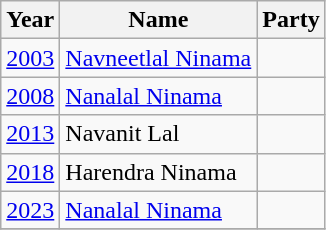<table class="wikitable sortable">
<tr>
<th>Year</th>
<th>Name</th>
<th colspan=2>Party</th>
</tr>
<tr>
<td><a href='#'>2003</a></td>
<td><a href='#'>Navneetlal Ninama</a></td>
<td></td>
</tr>
<tr>
<td><a href='#'>2008</a></td>
<td><a href='#'>Nanalal Ninama</a></td>
<td></td>
</tr>
<tr>
<td><a href='#'>2013</a></td>
<td>Navanit Lal</td>
<td></td>
</tr>
<tr>
<td><a href='#'>2018</a></td>
<td>Harendra Ninama</td>
</tr>
<tr>
<td><a href='#'>2023</a></td>
<td><a href='#'>Nanalal Ninama</a></td>
<td></td>
</tr>
<tr>
</tr>
</table>
